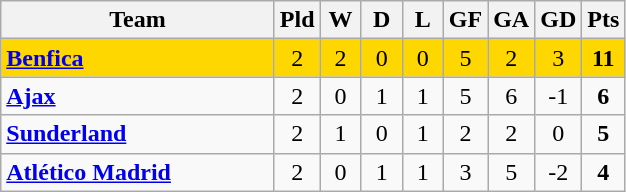<table class="wikitable" style="text-align: center;">
<tr>
<th width="175">Team</th>
<th width="20">Pld</th>
<th width="20">W</th>
<th width="20">D</th>
<th width="20">L</th>
<th width="20">GF</th>
<th width="20">GA</th>
<th width="20">GD</th>
<th width="20">Pts</th>
</tr>
<tr bgcolor=gold>
<td align=left> <strong><a href='#'>Benfica</a></strong></td>
<td>2</td>
<td>2</td>
<td>0</td>
<td>0</td>
<td>5</td>
<td>2</td>
<td>3</td>
<td><strong>11</strong></td>
</tr>
<tr>
<td align=left> <strong><a href='#'>Ajax</a></strong></td>
<td>2</td>
<td>0</td>
<td>1</td>
<td>1</td>
<td>5</td>
<td>6</td>
<td>-1</td>
<td><strong>6</strong></td>
</tr>
<tr>
<td align=left> <strong><a href='#'>Sunderland</a></strong></td>
<td>2</td>
<td>1</td>
<td>0</td>
<td>1</td>
<td>2</td>
<td>2</td>
<td>0</td>
<td><strong>5</strong></td>
</tr>
<tr>
<td align=left> <strong><a href='#'>Atlético Madrid</a></strong></td>
<td>2</td>
<td>0</td>
<td>1</td>
<td>1</td>
<td>3</td>
<td>5</td>
<td>-2</td>
<td><strong>4</strong></td>
</tr>
</table>
